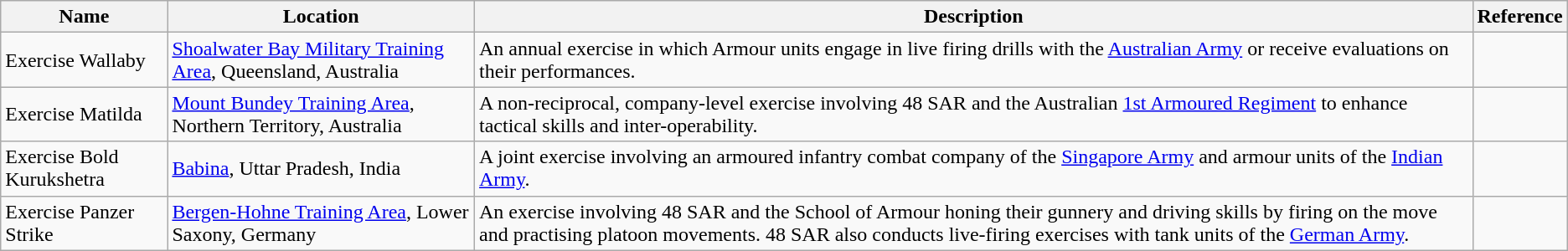<table class="wikitable">
<tr>
<th>Name</th>
<th>Location</th>
<th>Description</th>
<th>Reference</th>
</tr>
<tr>
<td>Exercise Wallaby</td>
<td><a href='#'>Shoalwater Bay Military Training Area</a>, Queensland, Australia</td>
<td>An annual exercise in which Armour units engage in live firing drills with the <a href='#'>Australian Army</a> or receive evaluations on their performances.</td>
<td></td>
</tr>
<tr>
<td>Exercise Matilda</td>
<td><a href='#'>Mount Bundey Training Area</a>, Northern Territory, Australia</td>
<td>A non-reciprocal, company-level exercise involving 48 SAR and the Australian <a href='#'>1st Armoured Regiment</a> to enhance tactical skills and inter-operability.</td>
<td></td>
</tr>
<tr>
<td>Exercise Bold Kurukshetra</td>
<td><a href='#'>Babina</a>, Uttar Pradesh, India</td>
<td>A joint exercise involving an armoured infantry combat company of the <a href='#'>Singapore Army</a> and armour units of the <a href='#'>Indian Army</a>.</td>
<td></td>
</tr>
<tr>
<td>Exercise Panzer Strike</td>
<td><a href='#'>Bergen-Hohne Training Area</a>, Lower Saxony, Germany</td>
<td>An exercise involving 48 SAR and the School of Armour honing their gunnery and driving skills by firing on the move and practising platoon movements. 48 SAR also conducts live-firing exercises with tank units of the <a href='#'>German Army</a>.</td>
<td></td>
</tr>
</table>
